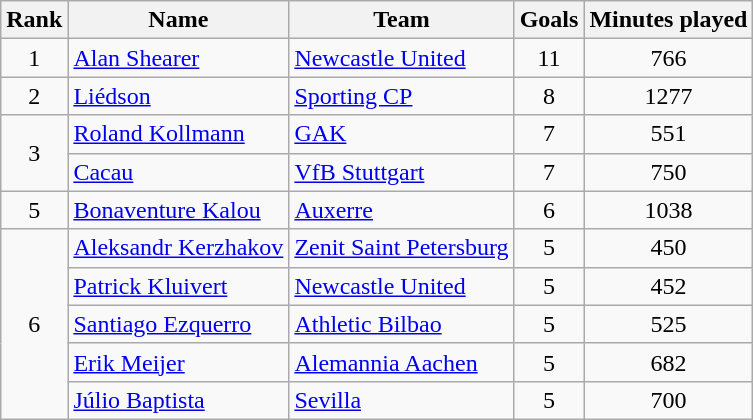<table class="wikitable" style="text-align:center">
<tr>
<th>Rank</th>
<th>Name</th>
<th>Team</th>
<th>Goals</th>
<th>Minutes played</th>
</tr>
<tr>
<td>1</td>
<td align="left"> <a href='#'>Alan Shearer</a></td>
<td align="left"> <a href='#'>Newcastle United</a></td>
<td>11</td>
<td>766</td>
</tr>
<tr>
<td>2</td>
<td align="left"> <a href='#'>Liédson</a></td>
<td align="left"> <a href='#'>Sporting CP</a></td>
<td>8</td>
<td>1277</td>
</tr>
<tr>
<td rowspan="2">3</td>
<td align="left"> <a href='#'>Roland Kollmann</a></td>
<td align="left"> <a href='#'>GAK</a></td>
<td>7</td>
<td>551</td>
</tr>
<tr>
<td align="left"> <a href='#'>Cacau</a></td>
<td align="left"> <a href='#'>VfB Stuttgart</a></td>
<td>7</td>
<td>750</td>
</tr>
<tr>
<td>5</td>
<td align="left"> <a href='#'>Bonaventure Kalou</a></td>
<td align="left"> <a href='#'>Auxerre</a></td>
<td>6</td>
<td>1038</td>
</tr>
<tr>
<td rowspan="5">6</td>
<td align="left"> <a href='#'>Aleksandr Kerzhakov</a></td>
<td align="left"> <a href='#'>Zenit Saint Petersburg</a></td>
<td>5</td>
<td>450</td>
</tr>
<tr>
<td align="left"> <a href='#'>Patrick Kluivert</a></td>
<td align="left"> <a href='#'>Newcastle United</a></td>
<td>5</td>
<td>452</td>
</tr>
<tr>
<td align="left"> <a href='#'>Santiago Ezquerro</a></td>
<td align="left"> <a href='#'>Athletic Bilbao</a></td>
<td>5</td>
<td>525</td>
</tr>
<tr>
<td align="left"> <a href='#'>Erik Meijer</a></td>
<td align="left"> <a href='#'>Alemannia Aachen</a></td>
<td>5</td>
<td>682</td>
</tr>
<tr>
<td align="left"> <a href='#'>Júlio Baptista</a></td>
<td align="left"> <a href='#'>Sevilla</a></td>
<td>5</td>
<td>700</td>
</tr>
</table>
